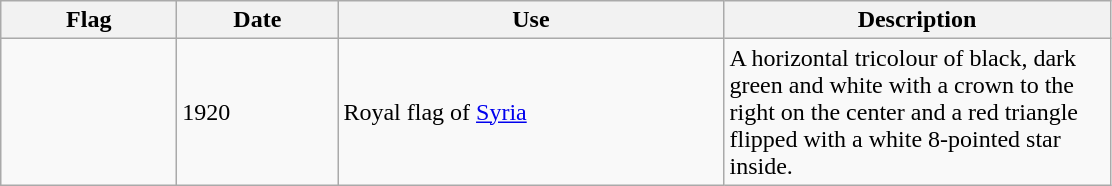<table class="wikitable">
<tr>
<th style="width:110px;">Flag</th>
<th style="width:100px;">Date</th>
<th style="width:250px;">Use</th>
<th style="width:250px;">Description</th>
</tr>
<tr>
<td></td>
<td>1920</td>
<td>Royal flag of <a href='#'>Syria</a></td>
<td>A horizontal tricolour of black, dark green and white with a crown to the right on the center and a red triangle flipped with a white 8-pointed star inside.</td>
</tr>
</table>
